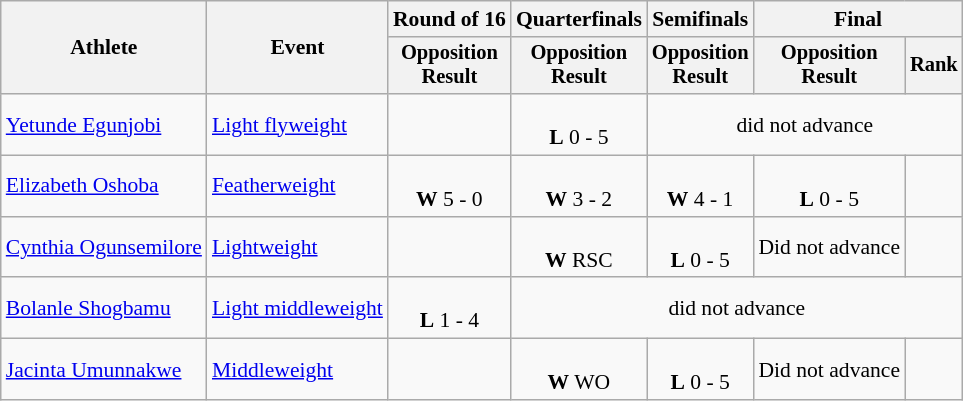<table class="wikitable" style="font-size:90%; text-align:center">
<tr>
<th rowspan=2>Athlete</th>
<th rowspan=2>Event</th>
<th>Round of 16</th>
<th>Quarterfinals</th>
<th>Semifinals</th>
<th colspan=2>Final</th>
</tr>
<tr style="font-size:95%">
<th>Opposition<br>Result</th>
<th>Opposition<br>Result</th>
<th>Opposition<br>Result</th>
<th>Opposition<br>Result</th>
<th>Rank</th>
</tr>
<tr>
<td align=left><a href='#'>Yetunde Egunjobi</a></td>
<td align=left><a href='#'>Light flyweight</a></td>
<td></td>
<td><br><strong>L</strong> 0 - 5</td>
<td colspan=3>did not advance</td>
</tr>
<tr>
<td align=left><a href='#'>Elizabeth Oshoba</a></td>
<td align=left><a href='#'>Featherweight</a></td>
<td><br><strong>W</strong> 5 - 0</td>
<td><br><strong>W</strong> 3 - 2</td>
<td><br><strong>W</strong> 4 - 1</td>
<td><br><strong>L</strong> 0 - 5</td>
<td></td>
</tr>
<tr>
<td align=left><a href='#'>Cynthia Ogunsemilore</a></td>
<td align=left><a href='#'>Lightweight</a></td>
<td></td>
<td><br><strong>W</strong> RSC</td>
<td><br><strong>L</strong> 0 - 5</td>
<td>Did not advance</td>
<td></td>
</tr>
<tr>
<td align=left><a href='#'>Bolanle Shogbamu</a></td>
<td align=left><a href='#'>Light middleweight</a></td>
<td><br><strong>L</strong> 1 - 4</td>
<td colspan=4>did not advance</td>
</tr>
<tr>
<td align=left><a href='#'>Jacinta Umunnakwe</a></td>
<td align=left><a href='#'>Middleweight</a></td>
<td></td>
<td><br><strong>W</strong> WO</td>
<td><br><strong>L</strong> 0 - 5</td>
<td>Did not advance</td>
<td></td>
</tr>
</table>
